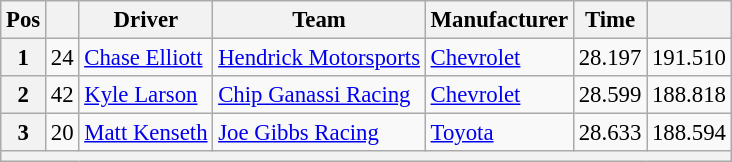<table class="wikitable" style="font-size:95%">
<tr>
<th>Pos</th>
<th></th>
<th>Driver</th>
<th>Team</th>
<th>Manufacturer</th>
<th>Time</th>
<th></th>
</tr>
<tr>
<th>1</th>
<td>24</td>
<td><a href='#'>Chase Elliott</a></td>
<td><a href='#'>Hendrick Motorsports</a></td>
<td><a href='#'>Chevrolet</a></td>
<td>28.197</td>
<td>191.510</td>
</tr>
<tr>
<th>2</th>
<td>42</td>
<td><a href='#'>Kyle Larson</a></td>
<td><a href='#'>Chip Ganassi Racing</a></td>
<td><a href='#'>Chevrolet</a></td>
<td>28.599</td>
<td>188.818</td>
</tr>
<tr>
<th>3</th>
<td>20</td>
<td><a href='#'>Matt Kenseth</a></td>
<td><a href='#'>Joe Gibbs Racing</a></td>
<td><a href='#'>Toyota</a></td>
<td>28.633</td>
<td>188.594</td>
</tr>
<tr>
<th colspan="7"></th>
</tr>
</table>
